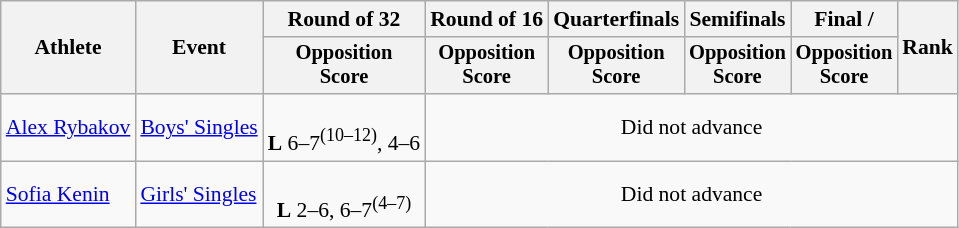<table class=wikitable style="font-size:90%">
<tr>
<th rowspan="2">Athlete</th>
<th rowspan="2">Event</th>
<th>Round of 32</th>
<th>Round of 16</th>
<th>Quarterfinals</th>
<th>Semifinals</th>
<th>Final / </th>
<th rowspan=2>Rank</th>
</tr>
<tr style="font-size:95%">
<th>Opposition<br>Score</th>
<th>Opposition<br>Score</th>
<th>Opposition<br>Score</th>
<th>Opposition<br>Score</th>
<th>Opposition<br>Score</th>
</tr>
<tr align=center>
<td align=left><a href='#'>Alex Rybakov</a></td>
<td align=left><a href='#'>Boys' Singles</a></td>
<td> <br> <strong>L</strong> 6–7<sup>(10–12)</sup>, 4–6</td>
<td colspan=5>Did not advance</td>
</tr>
<tr align=center>
<td align=left><a href='#'>Sofia Kenin</a></td>
<td align=left><a href='#'>Girls' Singles</a></td>
<td> <br> <strong>L</strong> 2–6, 6–7<sup>(4–7)</sup></td>
<td colspan=5>Did not advance</td>
</tr>
</table>
